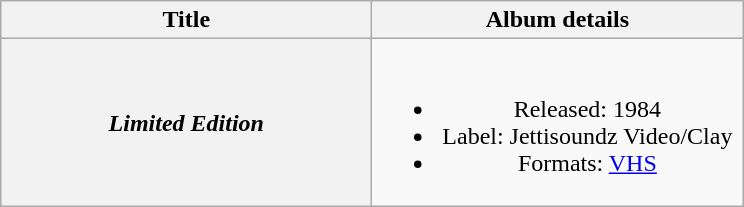<table class="wikitable plainrowheaders" style="text-align:center;">
<tr>
<th scope="col" style="width:15em;">Title</th>
<th scope="col" style="width:15em;">Album details</th>
</tr>
<tr>
<th scope="row"><em>Limited Edition</em></th>
<td><br><ul><li>Released: 1984</li><li>Label: Jettisoundz Video/Clay</li><li>Formats: <a href='#'>VHS</a></li></ul></td>
</tr>
</table>
